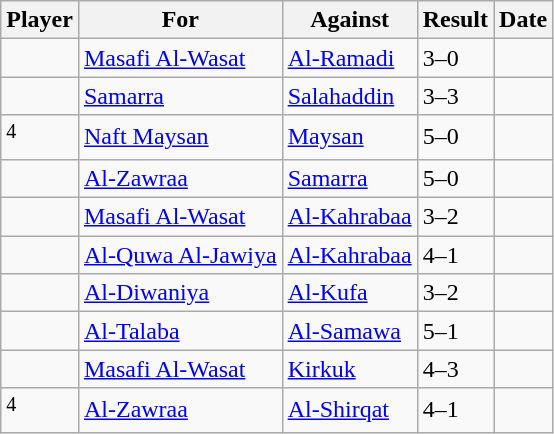<table class="wikitable sortable">
<tr>
<th>Player</th>
<th>For</th>
<th>Against</th>
<th align=center>Result</th>
<th>Date</th>
</tr>
<tr>
<td> </td>
<td><a href='#'>Masafi Al-Wasat</a></td>
<td><a href='#'>Al-Ramadi</a></td>
<td>3–0</td>
<td></td>
</tr>
<tr>
<td> </td>
<td><a href='#'>Samarra</a></td>
<td><a href='#'>Salahaddin</a></td>
<td>3–3</td>
<td></td>
</tr>
<tr>
<td> <sup>4</sup></td>
<td><a href='#'>Naft Maysan</a></td>
<td><a href='#'>Maysan</a></td>
<td>5–0</td>
<td></td>
</tr>
<tr>
<td> </td>
<td><a href='#'>Al-Zawraa</a></td>
<td><a href='#'>Samarra</a></td>
<td>5–0</td>
<td></td>
</tr>
<tr>
<td> </td>
<td><a href='#'>Masafi Al-Wasat</a></td>
<td><a href='#'>Al-Kahrabaa</a></td>
<td>3–2</td>
<td></td>
</tr>
<tr>
<td> </td>
<td><a href='#'>Al-Quwa Al-Jawiya</a></td>
<td><a href='#'>Al-Kahrabaa</a></td>
<td>4–1</td>
<td></td>
</tr>
<tr>
<td> </td>
<td><a href='#'>Al-Diwaniya</a></td>
<td><a href='#'>Al-Kufa</a></td>
<td>3–2</td>
<td></td>
</tr>
<tr>
<td> </td>
<td><a href='#'>Al-Talaba</a></td>
<td><a href='#'>Al-Samawa</a></td>
<td>5–1</td>
<td></td>
</tr>
<tr>
<td> </td>
<td><a href='#'>Masafi Al-Wasat</a></td>
<td><a href='#'>Kirkuk</a></td>
<td>4–3</td>
<td></td>
</tr>
<tr>
<td> <sup>4</sup></td>
<td><a href='#'>Al-Zawraa</a></td>
<td><a href='#'>Al-Shirqat</a></td>
<td>4–1</td>
<td></td>
</tr>
</table>
